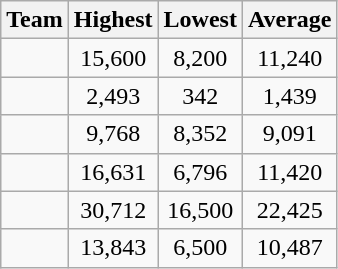<table class="wikitable sortable">
<tr>
<th>Team</th>
<th>Highest</th>
<th>Lowest</th>
<th>Average</th>
</tr>
<tr>
<td></td>
<td align="center">15,600</td>
<td align="center">8,200</td>
<td align="center">11,240</td>
</tr>
<tr>
<td></td>
<td align="center">2,493</td>
<td align="center">342</td>
<td align="center">1,439</td>
</tr>
<tr>
<td></td>
<td align="center">9,768</td>
<td align="center">8,352</td>
<td align="center">9,091</td>
</tr>
<tr>
<td></td>
<td align="center">16,631</td>
<td align="center">6,796</td>
<td align="center">11,420</td>
</tr>
<tr>
<td></td>
<td align="center">30,712</td>
<td align="center">16,500</td>
<td align="center">22,425</td>
</tr>
<tr>
<td></td>
<td align="center">13,843</td>
<td align="center">6,500</td>
<td align="center">10,487</td>
</tr>
</table>
